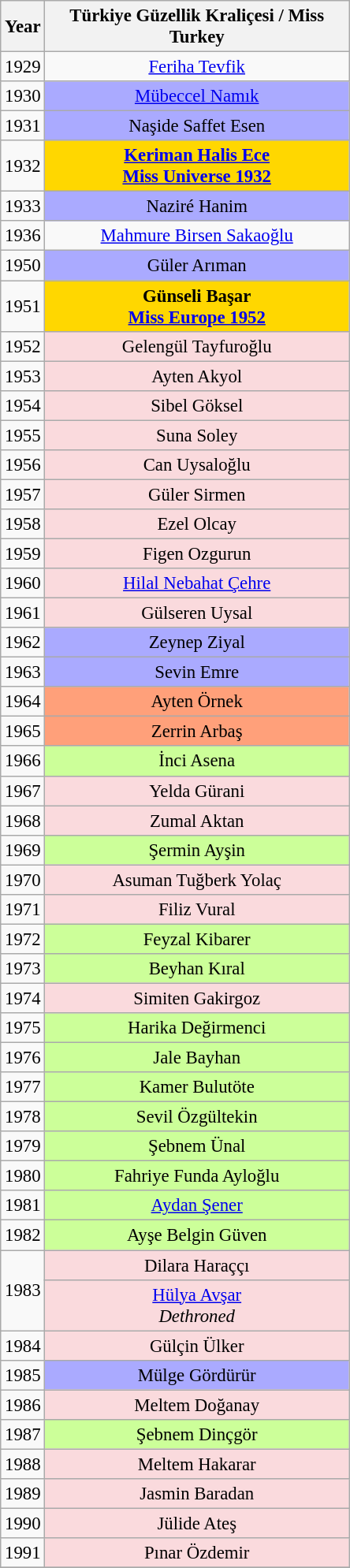<table class="wikitable sortable" style="font-size:95%; text-align:center;">
<tr>
<th !width="60">Year</th>
<th width="250">Türkiye Güzellik Kraliçesi / Miss Turkey</th>
</tr>
<tr>
<td>1929</td>
<td><a href='#'>Feriha Tevfik</a></td>
</tr>
<tr>
<td>1930</td>
<td style="background:#AAAAFF;"><a href='#'>Mübeccel Namık</a></td>
</tr>
<tr>
<td>1931</td>
<td style="background:#AAAAFF;">Naşide Saffet Esen</td>
</tr>
<tr>
<td>1932</td>
<td style="background:GOLD;"><strong><a href='#'>Keriman Halis Ece</a><br><a href='#'>Miss Universe 1932</a></strong></td>
</tr>
<tr>
<td>1933</td>
<td style="background:#AAAAFF;">Naziré Hanim</td>
</tr>
<tr>
<td>1936</td>
<td><a href='#'>Mahmure Birsen Sakaoğlu</a></td>
</tr>
<tr>
<td>1950</td>
<td style="background:#AAAAFF;">Güler Arıman</td>
</tr>
<tr>
<td>1951</td>
<td style="background:GOLD;"><strong>Günseli Başar<br><a href='#'>Miss Europe 1952</a></strong></td>
</tr>
<tr>
<td>1952</td>
<td style="background:#fadadd;">Gelengül Tayfuroğlu</td>
</tr>
<tr>
<td>1953</td>
<td style="background:#fadadd;">Ayten Akyol</td>
</tr>
<tr>
<td>1954</td>
<td style="background:#fadadd;">Sibel Göksel</td>
</tr>
<tr>
<td>1955</td>
<td style="background:#fadadd;">Suna Soley</td>
</tr>
<tr>
<td>1956</td>
<td style="background:#fadadd;">Can Uysaloğlu</td>
</tr>
<tr>
<td>1957</td>
<td style="background:#fadadd;">Güler Sirmen</td>
</tr>
<tr>
<td>1958</td>
<td style="background:#fadadd;">Ezel Olcay</td>
</tr>
<tr>
<td>1959</td>
<td style="background:#fadadd;">Figen Ozgurun</td>
</tr>
<tr>
<td>1960</td>
<td style="background:#fadadd;"><a href='#'>Hilal Nebahat Çehre</a></td>
</tr>
<tr>
<td>1961</td>
<td style="background:#fadadd;">Gülseren Uysal</td>
</tr>
<tr>
<td>1962</td>
<td style="background:#AAAAFF;">Zeynep Ziyal</td>
</tr>
<tr>
<td>1963</td>
<td style="background:#AAAAFF;">Sevin Emre</td>
</tr>
<tr>
<td>1964</td>
<td style="background:#FFA07A;">Ayten Örnek</td>
</tr>
<tr>
<td>1965</td>
<td style="background:#FFA07A;">Zerrin Arbaş</td>
</tr>
<tr>
<td>1966</td>
<td style="background:#ccff99;">İnci Asena</td>
</tr>
<tr>
<td>1967</td>
<td style="background:#fadadd;">Yelda Gürani</td>
</tr>
<tr>
<td>1968</td>
<td style="background:#fadadd;">Zumal Aktan</td>
</tr>
<tr>
<td>1969</td>
<td style="background:#ccff99;">Şermin Ayşin</td>
</tr>
<tr>
<td>1970</td>
<td style="background:#fadadd;">Asuman Tuğberk Yolaç</td>
</tr>
<tr>
<td>1971</td>
<td style="background:#fadadd;">Filiz Vural</td>
</tr>
<tr>
<td>1972</td>
<td style="background:#ccff99;">Feyzal Kibarer</td>
</tr>
<tr>
<td>1973</td>
<td style="background:#ccff99;">Beyhan Kıral</td>
</tr>
<tr>
<td>1974</td>
<td style="background:#fadadd;">Simiten Gakirgoz</td>
</tr>
<tr>
<td>1975</td>
<td style="background:#ccff99;">Harika Değirmenci</td>
</tr>
<tr>
<td>1976</td>
<td style="background:#ccff99;">Jale Bayhan</td>
</tr>
<tr>
<td>1977</td>
<td style="background:#ccff99;">Kamer Bulutöte</td>
</tr>
<tr>
<td>1978</td>
<td style="background:#ccff99;">Sevil Özgültekin</td>
</tr>
<tr>
<td>1979</td>
<td style="background:#ccff99;">Şebnem Ünal</td>
</tr>
<tr>
<td>1980</td>
<td style="background:#ccff99;">Fahriye Funda Ayloğlu</td>
</tr>
<tr>
<td>1981</td>
<td style="background:#ccff99;"><a href='#'>Aydan Şener</a></td>
</tr>
<tr>
<td>1982</td>
<td style="background:#ccff99;">Ayşe Belgin Güven</td>
</tr>
<tr>
<td rowspan=2>1983</td>
<td style="background:#fadadd;">Dilara Haraççı</td>
</tr>
<tr>
<td style="background:#fadadd;"><a href='#'>Hülya Avşar</a><br><em>Dethroned</em></td>
</tr>
<tr>
<td>1984</td>
<td style="background:#fadadd;">Gülçin Ülker</td>
</tr>
<tr>
<td>1985</td>
<td style="background:#AAAAFF;">Mülge Gördürür</td>
</tr>
<tr>
<td>1986</td>
<td style="background:#fadadd;">Meltem Doğanay</td>
</tr>
<tr>
<td>1987</td>
<td style="background:#ccff99;">Şebnem Dinçgör</td>
</tr>
<tr>
<td>1988</td>
<td style="background:#fadadd;">Meltem Hakarar</td>
</tr>
<tr>
<td>1989</td>
<td style="background:#fadadd;">Jasmin Baradan</td>
</tr>
<tr>
<td>1990</td>
<td style="background:#fadadd;">Jülide Ateş</td>
</tr>
<tr>
<td>1991</td>
<td style="background:#fadadd;">Pınar Özdemir</td>
</tr>
<tr>
</tr>
</table>
